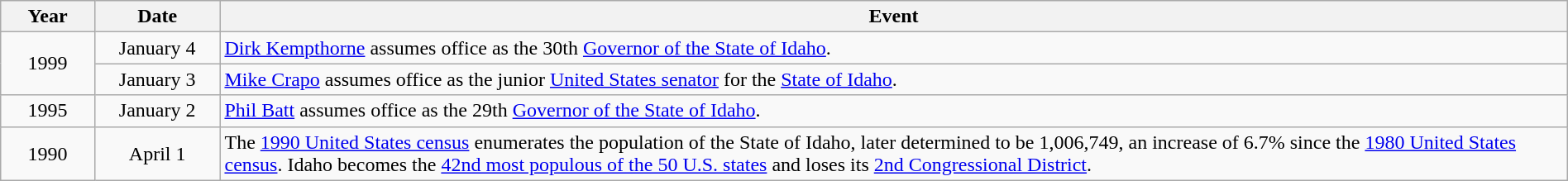<table class="wikitable" style="width:100%;">
<tr>
<th style="width:6%">Year</th>
<th style="width:8%">Date</th>
<th style="width:86%">Event</th>
</tr>
<tr>
<td align=center rowspan=2>1999</td>
<td align=center>January 4</td>
<td><a href='#'>Dirk Kempthorne</a> assumes office as the 30th <a href='#'>Governor of the State of Idaho</a>.</td>
</tr>
<tr>
<td align=center>January 3</td>
<td><a href='#'>Mike Crapo</a> assumes office as the junior <a href='#'>United States senator</a> for the <a href='#'>State of Idaho</a>.</td>
</tr>
<tr>
<td align=center rowspan=1>1995</td>
<td align=center>January 2</td>
<td><a href='#'>Phil Batt</a> assumes office as the 29th <a href='#'>Governor of the State of Idaho</a>.</td>
</tr>
<tr>
<td align=center rowspan=1>1990</td>
<td align=center>April 1</td>
<td>The <a href='#'>1990 United States census</a> enumerates the population of the State of Idaho, later determined to be 1,006,749, an increase of 6.7% since the <a href='#'>1980 United States census</a>. Idaho becomes the <a href='#'>42nd most populous of the 50 U.S. states</a> and loses its <a href='#'>2nd Congressional District</a>.</td>
</tr>
</table>
